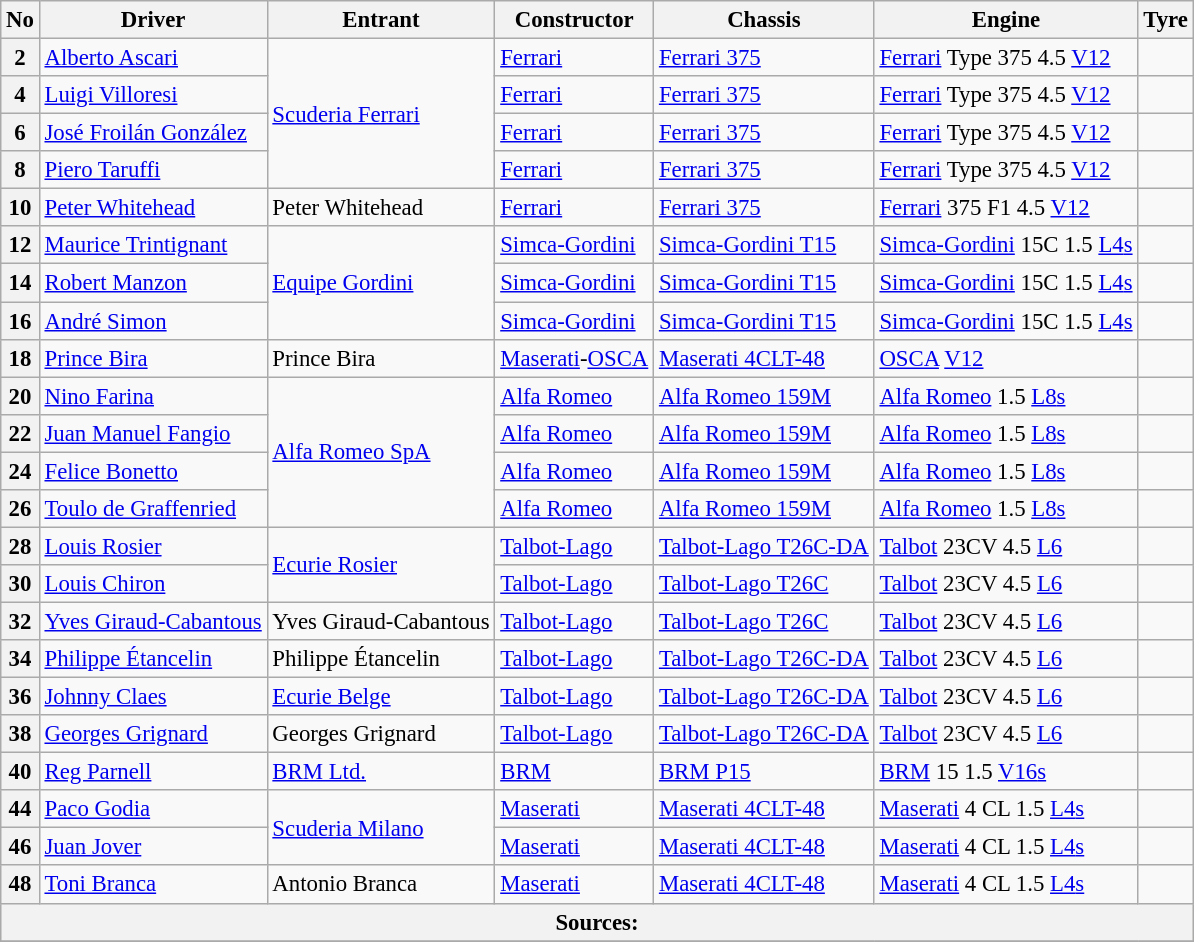<table class="wikitable sortable" style="font-size: 95%;">
<tr>
<th>No</th>
<th>Driver</th>
<th>Entrant</th>
<th>Constructor</th>
<th>Chassis</th>
<th>Engine</th>
<th>Tyre</th>
</tr>
<tr>
<th>2</th>
<td> <a href='#'>Alberto Ascari</a></td>
<td rowspan=4><a href='#'>Scuderia Ferrari</a></td>
<td><a href='#'>Ferrari</a></td>
<td><a href='#'>Ferrari 375</a></td>
<td><a href='#'>Ferrari</a> Type 375 4.5 <a href='#'>V12</a></td>
<td align="center"></td>
</tr>
<tr>
<th>4</th>
<td> <a href='#'>Luigi Villoresi</a></td>
<td><a href='#'>Ferrari</a></td>
<td><a href='#'>Ferrari 375</a></td>
<td><a href='#'>Ferrari</a> Type 375 4.5 <a href='#'>V12</a></td>
<td align="center"></td>
</tr>
<tr>
<th>6</th>
<td> <a href='#'>José Froilán González</a></td>
<td><a href='#'>Ferrari</a></td>
<td><a href='#'>Ferrari 375</a></td>
<td><a href='#'>Ferrari</a> Type 375 4.5 <a href='#'>V12</a></td>
<td align="center"></td>
</tr>
<tr>
<th>8</th>
<td> <a href='#'>Piero Taruffi</a></td>
<td><a href='#'>Ferrari</a></td>
<td><a href='#'>Ferrari 375</a></td>
<td><a href='#'>Ferrari</a> Type 375 4.5 <a href='#'>V12</a></td>
<td align="center"></td>
</tr>
<tr>
<th>10</th>
<td> <a href='#'>Peter Whitehead</a></td>
<td>Peter Whitehead</td>
<td><a href='#'>Ferrari</a></td>
<td><a href='#'>Ferrari 375</a></td>
<td><a href='#'>Ferrari</a> 375 F1 4.5 <a href='#'>V12</a></td>
<td align="center"></td>
</tr>
<tr>
<th>12</th>
<td> <a href='#'>Maurice Trintignant</a></td>
<td rowspan=3><a href='#'>Equipe Gordini</a></td>
<td><a href='#'>Simca-Gordini</a></td>
<td><a href='#'>Simca-Gordini T15</a></td>
<td><a href='#'>Simca-Gordini</a> 15C 1.5 <a href='#'>L4</a><a href='#'>s</a></td>
<td align="center"></td>
</tr>
<tr>
<th>14</th>
<td> <a href='#'>Robert Manzon</a></td>
<td><a href='#'>Simca-Gordini</a></td>
<td><a href='#'>Simca-Gordini T15</a></td>
<td><a href='#'>Simca-Gordini</a> 15C 1.5 <a href='#'>L4</a><a href='#'>s</a></td>
<td align="center"></td>
</tr>
<tr>
<th>16</th>
<td> <a href='#'>André Simon</a></td>
<td><a href='#'>Simca-Gordini</a></td>
<td><a href='#'>Simca-Gordini T15</a></td>
<td><a href='#'>Simca-Gordini</a> 15C 1.5 <a href='#'>L4</a><a href='#'>s</a></td>
<td align="center"></td>
</tr>
<tr>
<th>18</th>
<td> <a href='#'>Prince Bira</a></td>
<td>Prince Bira</td>
<td><a href='#'>Maserati</a>-<a href='#'>OSCA</a></td>
<td><a href='#'>Maserati 4CLT-48</a></td>
<td><a href='#'>OSCA</a> <a href='#'>V12</a></td>
<td align="center"></td>
</tr>
<tr>
<th>20</th>
<td> <a href='#'>Nino Farina</a></td>
<td rowspan=4><a href='#'>Alfa Romeo SpA</a></td>
<td><a href='#'>Alfa Romeo</a></td>
<td><a href='#'>Alfa Romeo 159M</a></td>
<td><a href='#'>Alfa Romeo</a> 1.5 <a href='#'>L8</a><a href='#'>s</a></td>
<td align="center"></td>
</tr>
<tr>
<th>22</th>
<td> <a href='#'>Juan Manuel Fangio</a></td>
<td><a href='#'>Alfa Romeo</a></td>
<td><a href='#'>Alfa Romeo 159M</a></td>
<td><a href='#'>Alfa Romeo</a> 1.5 <a href='#'>L8</a><a href='#'>s</a></td>
<td align="center"></td>
</tr>
<tr>
<th>24</th>
<td> <a href='#'>Felice Bonetto</a></td>
<td><a href='#'>Alfa Romeo</a></td>
<td><a href='#'>Alfa Romeo 159M</a></td>
<td><a href='#'>Alfa Romeo</a> 1.5 <a href='#'>L8</a><a href='#'>s</a></td>
<td align="center"></td>
</tr>
<tr>
<th>26</th>
<td> <a href='#'>Toulo de Graffenried</a></td>
<td><a href='#'>Alfa Romeo</a></td>
<td><a href='#'>Alfa Romeo 159M</a></td>
<td><a href='#'>Alfa Romeo</a> 1.5 <a href='#'>L8</a><a href='#'>s</a></td>
<td align="center"></td>
</tr>
<tr>
<th>28</th>
<td> <a href='#'>Louis Rosier</a></td>
<td rowspan=2><a href='#'>Ecurie Rosier</a></td>
<td><a href='#'>Talbot-Lago</a></td>
<td><a href='#'>Talbot-Lago T26C-DA</a></td>
<td><a href='#'>Talbot</a> 23CV 4.5 <a href='#'>L6</a></td>
<td align="center"></td>
</tr>
<tr>
<th>30</th>
<td> <a href='#'>Louis Chiron</a></td>
<td><a href='#'>Talbot-Lago</a></td>
<td><a href='#'>Talbot-Lago T26C</a></td>
<td><a href='#'>Talbot</a> 23CV 4.5 <a href='#'>L6</a></td>
<td align="center"></td>
</tr>
<tr>
<th>32</th>
<td> <a href='#'>Yves Giraud-Cabantous</a></td>
<td>Yves Giraud-Cabantous</td>
<td><a href='#'>Talbot-Lago</a></td>
<td><a href='#'>Talbot-Lago T26C</a></td>
<td><a href='#'>Talbot</a> 23CV 4.5 <a href='#'>L6</a></td>
<td align="center"></td>
</tr>
<tr>
<th>34</th>
<td> <a href='#'>Philippe Étancelin</a></td>
<td>Philippe Étancelin</td>
<td><a href='#'>Talbot-Lago</a></td>
<td><a href='#'>Talbot-Lago T26C-DA</a></td>
<td><a href='#'>Talbot</a> 23CV 4.5 <a href='#'>L6</a></td>
<td align="center"></td>
</tr>
<tr>
<th>36</th>
<td> <a href='#'>Johnny Claes</a></td>
<td><a href='#'>Ecurie Belge</a></td>
<td><a href='#'>Talbot-Lago</a></td>
<td><a href='#'>Talbot-Lago T26C-DA</a></td>
<td><a href='#'>Talbot</a> 23CV 4.5 <a href='#'>L6</a></td>
<td align="center"></td>
</tr>
<tr>
<th>38</th>
<td> <a href='#'>Georges Grignard</a></td>
<td>Georges Grignard</td>
<td><a href='#'>Talbot-Lago</a></td>
<td><a href='#'>Talbot-Lago T26C-DA</a></td>
<td><a href='#'>Talbot</a> 23CV 4.5 <a href='#'>L6</a></td>
<td align="center"></td>
</tr>
<tr>
<th>40</th>
<td> <a href='#'>Reg Parnell</a></td>
<td><a href='#'>BRM Ltd.</a></td>
<td><a href='#'>BRM</a></td>
<td><a href='#'>BRM P15</a></td>
<td><a href='#'>BRM</a> 15 1.5 <a href='#'>V16</a><a href='#'>s</a></td>
<td align="center"></td>
</tr>
<tr>
<th>44</th>
<td> <a href='#'>Paco Godia</a></td>
<td rowspan=2><a href='#'>Scuderia Milano</a></td>
<td><a href='#'>Maserati</a></td>
<td><a href='#'>Maserati 4CLT-48</a></td>
<td><a href='#'>Maserati</a> 4 CL 1.5 <a href='#'>L4</a><a href='#'>s</a></td>
<td align="center"></td>
</tr>
<tr>
<th>46</th>
<td> <a href='#'>Juan Jover</a></td>
<td><a href='#'>Maserati</a></td>
<td><a href='#'>Maserati 4CLT-48</a></td>
<td><a href='#'>Maserati</a> 4 CL 1.5 <a href='#'>L4</a><a href='#'>s</a></td>
<td align="center"></td>
</tr>
<tr>
<th>48</th>
<td> <a href='#'>Toni Branca</a></td>
<td>Antonio Branca</td>
<td><a href='#'>Maserati</a></td>
<td><a href='#'>Maserati 4CLT-48</a></td>
<td><a href='#'>Maserati</a> 4 CL 1.5 <a href='#'>L4</a><a href='#'>s</a></td>
<td align="center"></td>
</tr>
<tr style="background-color:#E5E4E2" align="center">
<th colspan=7>Sources:</th>
</tr>
<tr>
</tr>
</table>
